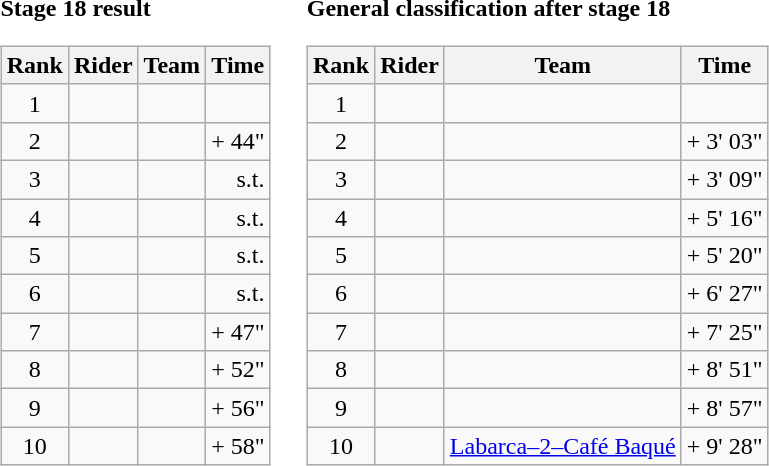<table>
<tr>
<td><strong>Stage 18 result</strong><br><table class="wikitable">
<tr>
<th scope="col">Rank</th>
<th scope="col">Rider</th>
<th scope="col">Team</th>
<th scope="col">Time</th>
</tr>
<tr>
<td style="text-align:center;">1</td>
<td></td>
<td></td>
<td style="text-align:right;"></td>
</tr>
<tr>
<td style="text-align:center;">2</td>
<td></td>
<td></td>
<td style="text-align:right;">+ 44"</td>
</tr>
<tr>
<td style="text-align:center;">3</td>
<td></td>
<td></td>
<td style="text-align:right;">s.t.</td>
</tr>
<tr>
<td style="text-align:center;">4</td>
<td></td>
<td></td>
<td style="text-align:right;">s.t.</td>
</tr>
<tr>
<td style="text-align:center;">5</td>
<td></td>
<td></td>
<td style="text-align:right;">s.t.</td>
</tr>
<tr>
<td style="text-align:center;">6</td>
<td></td>
<td></td>
<td style="text-align:right;">s.t.</td>
</tr>
<tr>
<td style="text-align:center;">7</td>
<td></td>
<td></td>
<td style="text-align:right;">+ 47"</td>
</tr>
<tr>
<td style="text-align:center;">8</td>
<td></td>
<td></td>
<td style="text-align:right;">+ 52"</td>
</tr>
<tr>
<td style="text-align:center;">9</td>
<td></td>
<td></td>
<td style="text-align:right;">+ 56"</td>
</tr>
<tr>
<td style="text-align:center;">10</td>
<td></td>
<td></td>
<td style="text-align:right;">+ 58"</td>
</tr>
</table>
</td>
<td></td>
<td><strong>General classification after stage 18</strong><br><table class="wikitable">
<tr>
<th scope="col">Rank</th>
<th scope="col">Rider</th>
<th scope="col">Team</th>
<th scope="col">Time</th>
</tr>
<tr>
<td style="text-align:center;">1</td>
<td></td>
<td></td>
<td style="text-align:right;"></td>
</tr>
<tr>
<td style="text-align:center;">2</td>
<td></td>
<td></td>
<td style="text-align:right;">+ 3' 03"</td>
</tr>
<tr>
<td style="text-align:center;">3</td>
<td></td>
<td></td>
<td style="text-align:right;">+ 3' 09"</td>
</tr>
<tr>
<td style="text-align:center;">4</td>
<td></td>
<td></td>
<td style="text-align:right;">+ 5' 16"</td>
</tr>
<tr>
<td style="text-align:center;">5</td>
<td></td>
<td></td>
<td style="text-align:right;">+ 5' 20"</td>
</tr>
<tr>
<td style="text-align:center;">6</td>
<td></td>
<td></td>
<td style="text-align:right;">+ 6' 27"</td>
</tr>
<tr>
<td style="text-align:center;">7</td>
<td></td>
<td></td>
<td style="text-align:right;">+ 7' 25"</td>
</tr>
<tr>
<td style="text-align:center;">8</td>
<td></td>
<td></td>
<td style="text-align:right;">+ 8' 51"</td>
</tr>
<tr>
<td style="text-align:center;">9</td>
<td></td>
<td></td>
<td style="text-align:right;">+ 8' 57"</td>
</tr>
<tr>
<td style="text-align:center;">10</td>
<td></td>
<td><a href='#'>Labarca–2–Café Baqué</a></td>
<td style="text-align:right;">+ 9' 28"</td>
</tr>
</table>
</td>
</tr>
</table>
